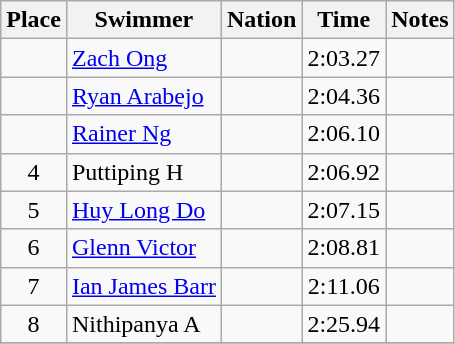<table class="wikitable sortable" style="text-align:center">
<tr>
<th>Place</th>
<th>Swimmer</th>
<th>Nation</th>
<th>Time</th>
<th>Notes</th>
</tr>
<tr>
<td></td>
<td align=left><a href='#'>Zach Ong</a></td>
<td align=left></td>
<td>2:03.27</td>
<td></td>
</tr>
<tr>
<td></td>
<td align=left><a href='#'>Ryan Arabejo</a></td>
<td align=left></td>
<td>2:04.36</td>
<td></td>
</tr>
<tr>
<td></td>
<td align=left><a href='#'>Rainer Ng</a></td>
<td align=left></td>
<td>2:06.10</td>
<td></td>
</tr>
<tr>
<td>4</td>
<td align=left>Puttiping H</td>
<td align=left></td>
<td>2:06.92</td>
<td></td>
</tr>
<tr>
<td>5</td>
<td align=left><a href='#'>Huy Long Do</a></td>
<td align=left></td>
<td>2:07.15</td>
<td></td>
</tr>
<tr>
<td>6</td>
<td align=left><a href='#'>Glenn Victor</a></td>
<td align=left></td>
<td>2:08.81</td>
<td></td>
</tr>
<tr>
<td>7</td>
<td align=left><a href='#'>Ian James Barr</a></td>
<td align=left></td>
<td>2:11.06</td>
<td></td>
</tr>
<tr>
<td>8</td>
<td align=left>Nithipanya A</td>
<td align=left></td>
<td>2:25.94</td>
<td></td>
</tr>
<tr>
</tr>
</table>
